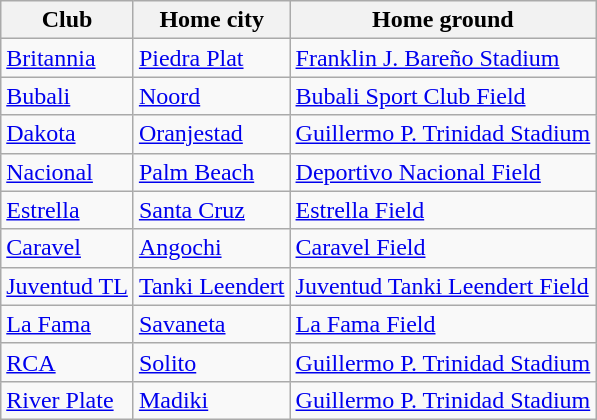<table class="wikitable sortable">
<tr>
<th>Club</th>
<th>Home city</th>
<th>Home ground</th>
</tr>
<tr>
<td><a href='#'>Britannia</a></td>
<td><a href='#'>Piedra Plat</a></td>
<td><a href='#'>Franklin J. Bareño Stadium</a></td>
</tr>
<tr>
<td><a href='#'>Bubali</a></td>
<td><a href='#'>Noord</a></td>
<td><a href='#'>Bubali Sport Club Field</a></td>
</tr>
<tr>
<td><a href='#'>Dakota</a></td>
<td><a href='#'>Oranjestad</a></td>
<td><a href='#'>Guillermo P. Trinidad Stadium</a></td>
</tr>
<tr>
<td><a href='#'>Nacional</a></td>
<td><a href='#'>Palm Beach</a></td>
<td><a href='#'>Deportivo Nacional Field</a></td>
</tr>
<tr>
<td><a href='#'>Estrella</a></td>
<td><a href='#'>Santa Cruz</a></td>
<td><a href='#'>Estrella Field</a></td>
</tr>
<tr>
<td><a href='#'>Caravel</a></td>
<td><a href='#'>Angochi</a></td>
<td><a href='#'>Caravel Field</a></td>
</tr>
<tr>
<td><a href='#'>Juventud TL</a></td>
<td><a href='#'>Tanki Leendert</a></td>
<td><a href='#'>Juventud Tanki Leendert Field</a></td>
</tr>
<tr>
<td><a href='#'>La Fama</a></td>
<td><a href='#'>Savaneta</a></td>
<td><a href='#'>La Fama Field</a></td>
</tr>
<tr>
<td><a href='#'>RCA</a></td>
<td><a href='#'>Solito</a></td>
<td><a href='#'>Guillermo P. Trinidad Stadium</a></td>
</tr>
<tr>
<td><a href='#'>River Plate</a></td>
<td><a href='#'>Madiki</a></td>
<td><a href='#'>Guillermo P. Trinidad Stadium</a></td>
</tr>
</table>
